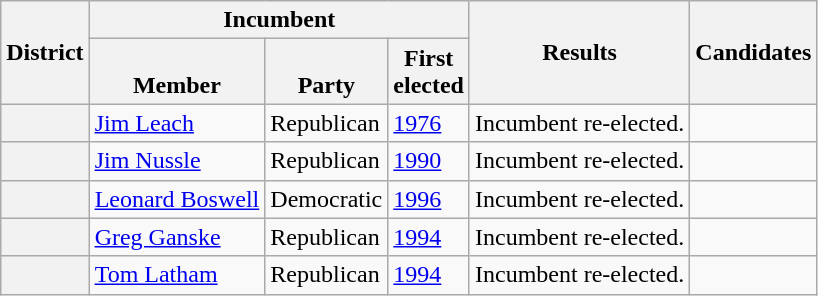<table class="wikitable sortable">
<tr>
<th rowspan=2>District</th>
<th colspan=3>Incumbent</th>
<th rowspan=2>Results</th>
<th rowspan=2 class="unsortable">Candidates</th>
</tr>
<tr valign=bottom>
<th>Member</th>
<th>Party</th>
<th>First<br>elected</th>
</tr>
<tr>
<th></th>
<td><a href='#'>Jim Leach</a></td>
<td>Republican</td>
<td><a href='#'>1976</a></td>
<td>Incumbent re-elected.</td>
<td nowrap></td>
</tr>
<tr>
<th></th>
<td><a href='#'>Jim Nussle</a></td>
<td>Republican</td>
<td><a href='#'>1990</a></td>
<td>Incumbent re-elected.</td>
<td nowrap></td>
</tr>
<tr>
<th></th>
<td><a href='#'>Leonard Boswell</a></td>
<td>Democratic</td>
<td><a href='#'>1996</a></td>
<td>Incumbent re-elected.</td>
<td nowrap></td>
</tr>
<tr>
<th></th>
<td><a href='#'>Greg Ganske</a></td>
<td>Republican</td>
<td><a href='#'>1994</a></td>
<td>Incumbent re-elected.</td>
<td nowrap></td>
</tr>
<tr>
<th></th>
<td><a href='#'>Tom Latham</a></td>
<td>Republican</td>
<td><a href='#'>1994</a></td>
<td>Incumbent re-elected.</td>
<td nowrap></td>
</tr>
</table>
